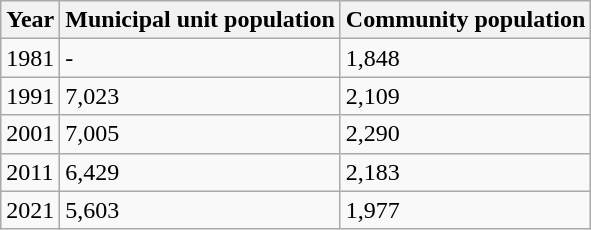<table class=wikitable>
<tr>
<th>Year</th>
<th>Municipal unit population</th>
<th>Community population</th>
</tr>
<tr>
<td>1981</td>
<td>-</td>
<td>1,848</td>
</tr>
<tr>
<td>1991</td>
<td>7,023</td>
<td>2,109</td>
</tr>
<tr>
<td>2001</td>
<td>7,005</td>
<td>2,290</td>
</tr>
<tr>
<td>2011</td>
<td>6,429</td>
<td>2,183</td>
</tr>
<tr>
<td>2021</td>
<td>5,603</td>
<td>1,977</td>
</tr>
</table>
